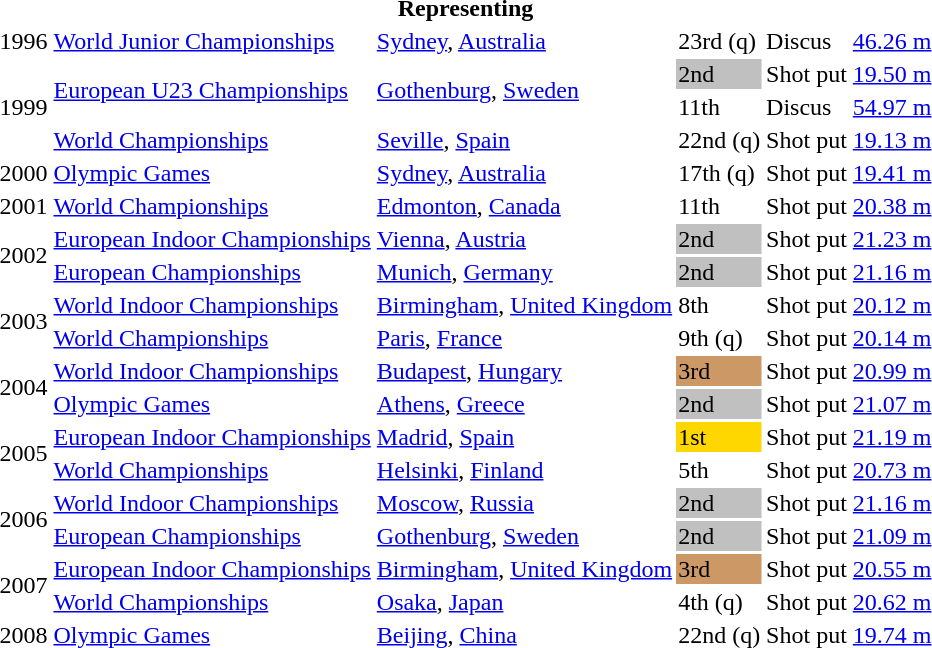<table>
<tr>
<th colspan="6">Representing </th>
</tr>
<tr>
<td>1996</td>
<td><a href='#'>World Junior Championships</a></td>
<td><a href='#'>Sydney</a>, <a href='#'>Australia</a></td>
<td>23rd (q)</td>
<td>Discus</td>
<td><a href='#'>46.26 m</a></td>
</tr>
<tr>
<td rowspan=3>1999</td>
<td rowspan=2><a href='#'>European U23 Championships</a></td>
<td rowspan=2><a href='#'>Gothenburg</a>, <a href='#'>Sweden</a></td>
<td bgcolor=silver>2nd</td>
<td>Shot put</td>
<td><a href='#'>19.50 m</a></td>
</tr>
<tr>
<td>11th</td>
<td>Discus</td>
<td><a href='#'>54.97 m</a></td>
</tr>
<tr>
<td><a href='#'>World Championships</a></td>
<td><a href='#'>Seville</a>, <a href='#'>Spain</a></td>
<td>22nd (q)</td>
<td>Shot put</td>
<td><a href='#'>19.13 m</a></td>
</tr>
<tr>
<td>2000</td>
<td><a href='#'>Olympic Games</a></td>
<td><a href='#'>Sydney</a>, <a href='#'>Australia</a></td>
<td>17th (q)</td>
<td>Shot put</td>
<td><a href='#'>19.41 m</a></td>
</tr>
<tr>
<td>2001</td>
<td><a href='#'>World Championships</a></td>
<td><a href='#'>Edmonton</a>, <a href='#'>Canada</a></td>
<td>11th</td>
<td>Shot put</td>
<td><a href='#'>20.38 m</a></td>
</tr>
<tr>
<td rowspan=2>2002</td>
<td><a href='#'>European Indoor Championships</a></td>
<td><a href='#'>Vienna</a>, <a href='#'>Austria</a></td>
<td bgcolor=silver>2nd</td>
<td>Shot put</td>
<td><a href='#'>21.23 m</a></td>
</tr>
<tr>
<td><a href='#'>European Championships</a></td>
<td><a href='#'>Munich</a>, <a href='#'>Germany</a></td>
<td bgcolor=silver>2nd</td>
<td>Shot put</td>
<td><a href='#'>21.16 m</a></td>
</tr>
<tr>
<td rowspan=2>2003</td>
<td><a href='#'>World Indoor Championships</a></td>
<td><a href='#'>Birmingham</a>, <a href='#'>United Kingdom</a></td>
<td>8th</td>
<td>Shot put</td>
<td><a href='#'>20.12 m</a></td>
</tr>
<tr>
<td><a href='#'>World Championships</a></td>
<td><a href='#'>Paris</a>, <a href='#'>France</a></td>
<td>9th (q)</td>
<td>Shot put</td>
<td><a href='#'>20.14 m</a></td>
</tr>
<tr>
<td rowspan=2>2004</td>
<td><a href='#'>World Indoor Championships</a></td>
<td><a href='#'>Budapest</a>, <a href='#'>Hungary</a></td>
<td bgcolor=cc9966>3rd</td>
<td>Shot put</td>
<td><a href='#'>20.99 m</a></td>
</tr>
<tr>
<td><a href='#'>Olympic Games</a></td>
<td><a href='#'>Athens</a>, <a href='#'>Greece</a></td>
<td bgcolor="silver">2nd</td>
<td>Shot put</td>
<td><a href='#'>21.07 m</a></td>
</tr>
<tr>
<td rowspan=2>2005</td>
<td><a href='#'>European Indoor Championships</a></td>
<td><a href='#'>Madrid</a>, <a href='#'>Spain</a></td>
<td bgcolor=gold>1st</td>
<td>Shot put</td>
<td><a href='#'>21.19 m</a></td>
</tr>
<tr>
<td><a href='#'>World Championships</a></td>
<td><a href='#'>Helsinki</a>, <a href='#'>Finland</a></td>
<td>5th</td>
<td>Shot put</td>
<td><a href='#'>20.73 m</a></td>
</tr>
<tr>
<td rowspan=2>2006</td>
<td><a href='#'>World Indoor Championships</a></td>
<td><a href='#'>Moscow</a>, <a href='#'>Russia</a></td>
<td bgcolor=silver>2nd</td>
<td>Shot put</td>
<td><a href='#'>21.16 m</a></td>
</tr>
<tr>
<td><a href='#'>European Championships</a></td>
<td><a href='#'>Gothenburg</a>, <a href='#'>Sweden</a></td>
<td bgcolor=silver>2nd</td>
<td>Shot put</td>
<td><a href='#'>21.09 m</a></td>
</tr>
<tr>
<td rowspan=2>2007</td>
<td><a href='#'>European Indoor Championships</a></td>
<td><a href='#'>Birmingham</a>, <a href='#'>United Kingdom</a></td>
<td bgcolor=cc9966>3rd</td>
<td>Shot put</td>
<td><a href='#'>20.55 m</a></td>
</tr>
<tr>
<td><a href='#'>World Championships</a></td>
<td><a href='#'>Osaka</a>, <a href='#'>Japan</a></td>
<td>4th (q)</td>
<td>Shot put</td>
<td><a href='#'>20.62 m</a></td>
</tr>
<tr>
<td>2008</td>
<td><a href='#'>Olympic Games</a></td>
<td><a href='#'>Beijing</a>, <a href='#'>China</a></td>
<td>22nd (q)</td>
<td>Shot put</td>
<td><a href='#'>19.74 m</a></td>
</tr>
</table>
